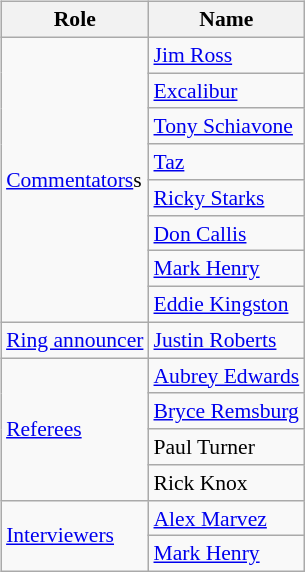<table class=wikitable style="font-size:90%; margin: 0.5em 0 0.5em 1em; float: right; clear: right;">
<tr>
<th>Role</th>
<th>Name</th>
</tr>
<tr>
<td rowspan=8><a href='#'>Commentators</a>s</td>
<td><a href='#'>Jim Ross</a> </td>
</tr>
<tr>
<td><a href='#'>Excalibur</a> </td>
</tr>
<tr>
<td><a href='#'>Tony Schiavone</a> </td>
</tr>
<tr>
<td><a href='#'>Taz</a> </td>
</tr>
<tr>
<td><a href='#'>Ricky Starks</a> </td>
</tr>
<tr>
<td><a href='#'>Don Callis</a> </td>
</tr>
<tr>
<td><a href='#'>Mark Henry</a> </td>
</tr>
<tr>
<td><a href='#'>Eddie Kingston</a> </td>
</tr>
<tr>
<td><a href='#'>Ring announcer</a></td>
<td><a href='#'>Justin Roberts</a></td>
</tr>
<tr>
<td rowspan=4><a href='#'>Referees</a></td>
<td><a href='#'>Aubrey Edwards</a></td>
</tr>
<tr>
<td><a href='#'>Bryce Remsburg</a></td>
</tr>
<tr>
<td>Paul Turner</td>
</tr>
<tr>
<td>Rick Knox</td>
</tr>
<tr>
<td rowspan=2><a href='#'>Interviewers</a></td>
<td><a href='#'>Alex Marvez</a></td>
</tr>
<tr>
<td><a href='#'>Mark Henry</a></td>
</tr>
</table>
